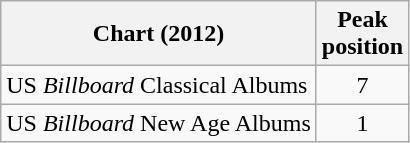<table class="wikitable sortable">
<tr>
<th>Chart (2012)</th>
<th>Peak<br>position</th>
</tr>
<tr>
<td>US <em>Billboard</em> Classical Albums</td>
<td style="text-align:center;">7</td>
</tr>
<tr>
<td>US <em>Billboard</em> New Age Albums</td>
<td style="text-align:center;">1</td>
</tr>
</table>
